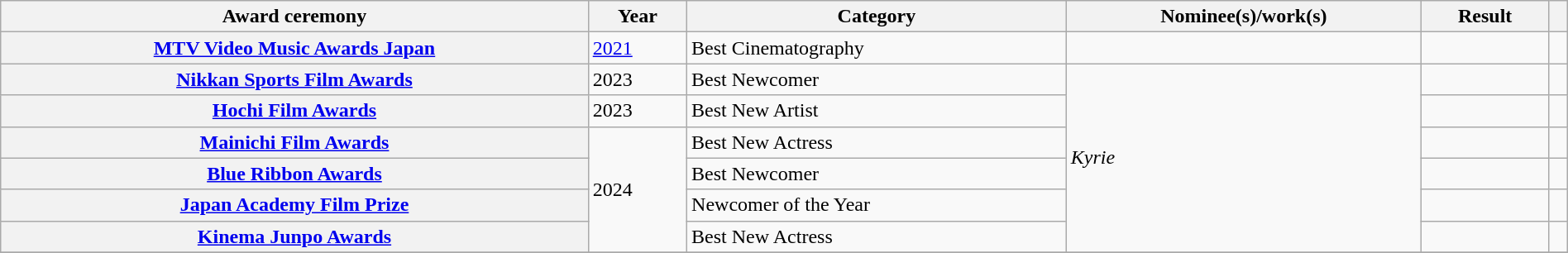<table class="wikitable plainrowheaders" style="width: 100%;" style="text-align:center;">
<tr>
<th scope="col">Award ceremony</th>
<th scope="col">Year</th>
<th scope="col">Category</th>
<th scope="col">Nominee(s)/work(s)</th>
<th scope="col">Result</th>
<th scope="col" class="unsortable"></th>
</tr>
<tr>
<th scope="row"><a href='#'>MTV Video Music Awards Japan</a></th>
<td><a href='#'>2021</a></td>
<td>Best Cinematography</td>
<td></td>
<td></td>
<td></td>
</tr>
<tr>
<th scope="row"><a href='#'>Nikkan Sports Film Awards</a></th>
<td>2023</td>
<td>Best Newcomer</td>
<td rowspan=6><em>Kyrie</em></td>
<td></td>
<td></td>
</tr>
<tr>
<th scope="row"><a href='#'>Hochi Film Awards</a></th>
<td>2023</td>
<td>Best New Artist</td>
<td></td>
<td></td>
</tr>
<tr>
<th scope="row"><a href='#'>Mainichi Film Awards</a></th>
<td rowspan=4>2024</td>
<td>Best New Actress</td>
<td></td>
<td></td>
</tr>
<tr>
<th scope="row"><a href='#'>Blue Ribbon Awards</a></th>
<td>Best Newcomer</td>
<td></td>
<td></td>
</tr>
<tr>
<th scope="row"><a href='#'>Japan Academy Film Prize</a></th>
<td>Newcomer of the Year</td>
<td></td>
<td></td>
</tr>
<tr>
<th scope="row"><a href='#'>Kinema Junpo Awards</a></th>
<td>Best New Actress</td>
<td></td>
<td></td>
</tr>
<tr>
</tr>
</table>
